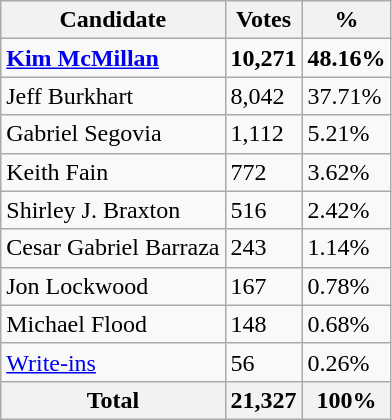<table class="wikitable">
<tr>
<th>Candidate</th>
<th>Votes</th>
<th>%</th>
</tr>
<tr>
<td><strong><a href='#'>Kim McMillan</a></strong></td>
<td><strong>10,271</strong></td>
<td><strong>48.16%</strong></td>
</tr>
<tr>
<td>Jeff Burkhart</td>
<td>8,042</td>
<td>37.71%</td>
</tr>
<tr>
<td>Gabriel Segovia</td>
<td>1,112</td>
<td>5.21%</td>
</tr>
<tr>
<td>Keith Fain</td>
<td>772</td>
<td>3.62%</td>
</tr>
<tr>
<td>Shirley J. Braxton</td>
<td>516</td>
<td>2.42%</td>
</tr>
<tr>
<td>Cesar Gabriel Barraza</td>
<td>243</td>
<td>1.14%</td>
</tr>
<tr>
<td>Jon Lockwood</td>
<td>167</td>
<td>0.78%</td>
</tr>
<tr>
<td>Michael Flood</td>
<td>148</td>
<td>0.68%</td>
</tr>
<tr>
<td><a href='#'>Write-ins</a></td>
<td>56</td>
<td>0.26%</td>
</tr>
<tr>
<th>Total</th>
<th>21,327</th>
<th>100%</th>
</tr>
</table>
